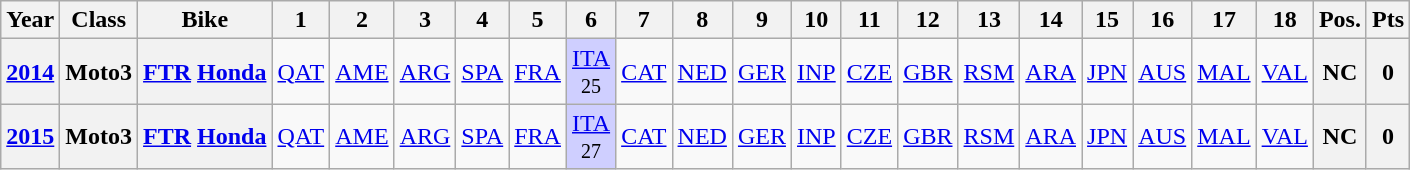<table class="wikitable" style="text-align:center">
<tr>
<th>Year</th>
<th>Class</th>
<th>Bike</th>
<th>1</th>
<th>2</th>
<th>3</th>
<th>4</th>
<th>5</th>
<th>6</th>
<th>7</th>
<th>8</th>
<th>9</th>
<th>10</th>
<th>11</th>
<th>12</th>
<th>13</th>
<th>14</th>
<th>15</th>
<th>16</th>
<th>17</th>
<th>18</th>
<th>Pos.</th>
<th>Pts</th>
</tr>
<tr>
<th><a href='#'>2014</a></th>
<th>Moto3</th>
<th><a href='#'>FTR</a> <a href='#'>Honda</a></th>
<td><a href='#'>QAT</a></td>
<td><a href='#'>AME</a></td>
<td><a href='#'>ARG</a></td>
<td><a href='#'>SPA</a></td>
<td><a href='#'>FRA</a></td>
<td style="background:#cfcfff;"><a href='#'>ITA</a><br><small>25</small></td>
<td><a href='#'>CAT</a></td>
<td><a href='#'>NED</a></td>
<td><a href='#'>GER</a></td>
<td><a href='#'>INP</a></td>
<td><a href='#'>CZE</a></td>
<td><a href='#'>GBR</a></td>
<td><a href='#'>RSM</a></td>
<td><a href='#'>ARA</a></td>
<td><a href='#'>JPN</a></td>
<td><a href='#'>AUS</a></td>
<td><a href='#'>MAL</a></td>
<td><a href='#'>VAL</a></td>
<th>NC</th>
<th>0</th>
</tr>
<tr>
<th><a href='#'>2015</a></th>
<th>Moto3</th>
<th><a href='#'>FTR</a> <a href='#'>Honda</a></th>
<td><a href='#'>QAT</a></td>
<td><a href='#'>AME</a></td>
<td><a href='#'>ARG</a></td>
<td><a href='#'>SPA</a></td>
<td><a href='#'>FRA</a></td>
<td style="background:#cfcfff;"><a href='#'>ITA</a><br><small>27</small></td>
<td><a href='#'>CAT</a></td>
<td><a href='#'>NED</a></td>
<td><a href='#'>GER</a></td>
<td><a href='#'>INP</a></td>
<td><a href='#'>CZE</a></td>
<td><a href='#'>GBR</a></td>
<td><a href='#'>RSM</a></td>
<td><a href='#'>ARA</a></td>
<td><a href='#'>JPN</a></td>
<td><a href='#'>AUS</a></td>
<td><a href='#'>MAL</a></td>
<td><a href='#'>VAL</a></td>
<th>NC</th>
<th>0</th>
</tr>
</table>
